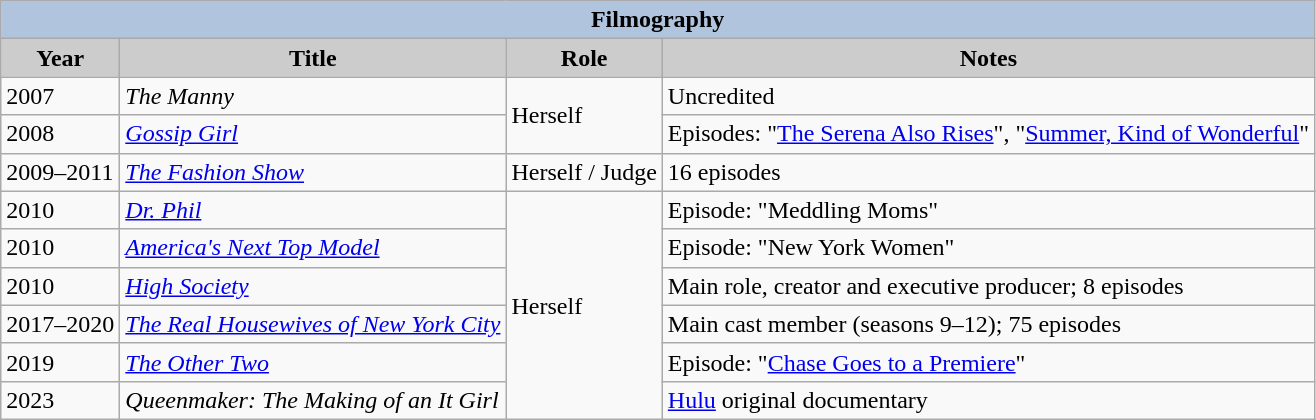<table class="wikitable">
<tr>
<th colspan="4" style="background:#B0C4DE;">Filmography</th>
</tr>
<tr style="text-align:center;">
<th style="background:#ccc;">Year</th>
<th style="background:#ccc;">Title</th>
<th style="background:#ccc;">Role</th>
<th style="background:#ccc;">Notes</th>
</tr>
<tr>
<td>2007</td>
<td><em>The Manny</em></td>
<td rowspan="2">Herself</td>
<td>Uncredited</td>
</tr>
<tr>
<td>2008</td>
<td><em><a href='#'>Gossip Girl</a></em></td>
<td>Episodes: "<a href='#'>The Serena Also Rises</a>", "<a href='#'>Summer, Kind of Wonderful</a>"</td>
</tr>
<tr>
<td>2009–2011</td>
<td><em><a href='#'>The Fashion Show</a></em></td>
<td>Herself / Judge</td>
<td>16 episodes</td>
</tr>
<tr>
<td>2010</td>
<td><em><a href='#'>Dr. Phil</a></em></td>
<td rowspan="6">Herself</td>
<td>Episode: "Meddling Moms"</td>
</tr>
<tr>
<td>2010</td>
<td><em><a href='#'>America's Next Top Model</a></em></td>
<td>Episode: "New York Women"</td>
</tr>
<tr>
<td>2010</td>
<td><em><a href='#'>High Society</a></em></td>
<td>Main role, creator and executive producer; 8 episodes</td>
</tr>
<tr>
<td>2017–2020</td>
<td><em><a href='#'>The Real Housewives of New York City</a></em></td>
<td>Main cast member (seasons 9–12); 75 episodes</td>
</tr>
<tr>
<td>2019</td>
<td><em><a href='#'>The Other Two</a></em></td>
<td>Episode: "<a href='#'>Chase Goes to a Premiere</a>"</td>
</tr>
<tr>
<td>2023</td>
<td><em>Queenmaker: The Making of an It Girl</em></td>
<td><a href='#'>Hulu</a> original documentary</td>
</tr>
</table>
